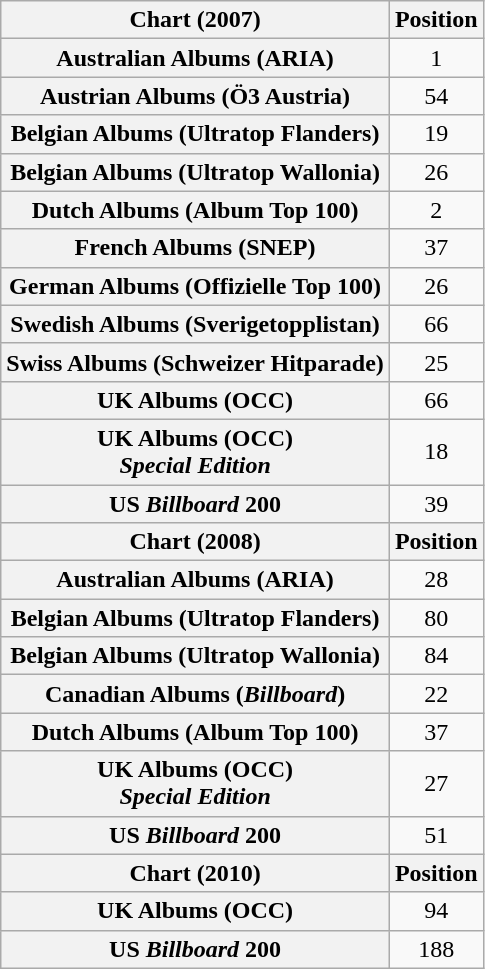<table class="wikitable plainrowheaders" style="text-align:center">
<tr>
<th scope="col">Chart (2007)</th>
<th scope="col">Position</th>
</tr>
<tr>
<th scope="row">Australian Albums (ARIA)</th>
<td>1</td>
</tr>
<tr>
<th scope="row">Austrian Albums (Ö3 Austria)</th>
<td>54</td>
</tr>
<tr>
<th scope="row">Belgian Albums (Ultratop Flanders)</th>
<td>19</td>
</tr>
<tr>
<th scope="row">Belgian Albums (Ultratop Wallonia)</th>
<td>26</td>
</tr>
<tr>
<th scope="row">Dutch Albums (Album Top 100)</th>
<td>2</td>
</tr>
<tr>
<th scope="row">French Albums (SNEP)</th>
<td>37</td>
</tr>
<tr>
<th scope="row">German Albums (Offizielle Top 100)</th>
<td>26</td>
</tr>
<tr>
<th scope="row">Swedish Albums (Sverigetopplistan)</th>
<td>66</td>
</tr>
<tr>
<th scope="row">Swiss Albums (Schweizer Hitparade)</th>
<td>25</td>
</tr>
<tr>
<th scope="row">UK Albums (OCC)</th>
<td>66</td>
</tr>
<tr>
<th scope="row">UK Albums (OCC)<br><em>Special Edition</em></th>
<td>18</td>
</tr>
<tr>
<th scope="row">US <em>Billboard</em> 200</th>
<td>39</td>
</tr>
<tr>
<th scope="col">Chart (2008)</th>
<th scope="col">Position</th>
</tr>
<tr>
<th scope="row">Australian Albums (ARIA)</th>
<td>28</td>
</tr>
<tr>
<th scope="row">Belgian Albums (Ultratop Flanders)</th>
<td>80</td>
</tr>
<tr>
<th scope="row">Belgian Albums (Ultratop Wallonia)</th>
<td>84</td>
</tr>
<tr>
<th scope="row">Canadian Albums (<em>Billboard</em>)</th>
<td>22</td>
</tr>
<tr>
<th scope="row">Dutch Albums (Album Top 100)</th>
<td>37</td>
</tr>
<tr>
<th scope="row">UK Albums (OCC)<br><em>Special Edition</em></th>
<td>27</td>
</tr>
<tr>
<th scope="row">US <em>Billboard</em> 200</th>
<td>51</td>
</tr>
<tr>
<th scope="col">Chart (2010)</th>
<th scope="col">Position</th>
</tr>
<tr>
<th scope="row">UK Albums (OCC)</th>
<td>94</td>
</tr>
<tr>
<th scope="row">US <em>Billboard</em> 200</th>
<td>188</td>
</tr>
</table>
